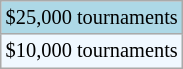<table class="wikitable" style="font-size:85%;">
<tr style="background:lightblue;">
<td>$25,000 tournaments</td>
</tr>
<tr style="background:#f0f8ff;">
<td>$10,000 tournaments</td>
</tr>
</table>
